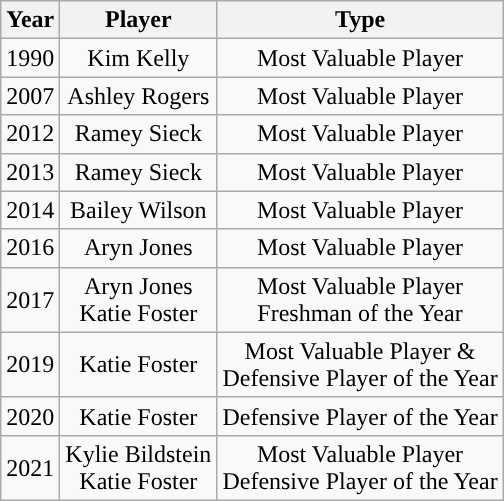<table class="wikitable" style="text-align: center">
<tr align=center>
<th>Year</th>
<th>Player</th>
<th>Type</th>
</tr>
<tr>
<td>1990</td>
<td>Kim Kelly</td>
<td>Most Valuable Player</td>
</tr>
<tr>
<td>2007</td>
<td>Ashley Rogers</td>
<td>Most Valuable Player</td>
</tr>
<tr>
<td>2012</td>
<td>Ramey Sieck</td>
<td>Most Valuable Player</td>
</tr>
<tr>
<td>2013</td>
<td>Ramey Sieck</td>
<td>Most Valuable Player</td>
</tr>
<tr>
<td>2014</td>
<td>Bailey Wilson</td>
<td>Most Valuable Player</td>
</tr>
<tr>
<td>2016</td>
<td>Aryn Jones</td>
<td>Most Valuable Player</td>
</tr>
<tr>
<td>2017</td>
<td>Aryn Jones<br>Katie Foster</td>
<td>Most Valuable Player<br>Freshman of the Year</td>
</tr>
<tr>
<td>2019</td>
<td>Katie Foster</td>
<td>Most Valuable Player &<br>Defensive Player of the Year</td>
</tr>
<tr>
<td>2020</td>
<td>Katie Foster</td>
<td>Defensive Player of the Year</td>
</tr>
<tr>
<td>2021</td>
<td>Kylie Bildstein<br>Katie Foster</td>
<td>Most Valuable Player<br>Defensive Player of the Year</td>
</tr>
</table>
